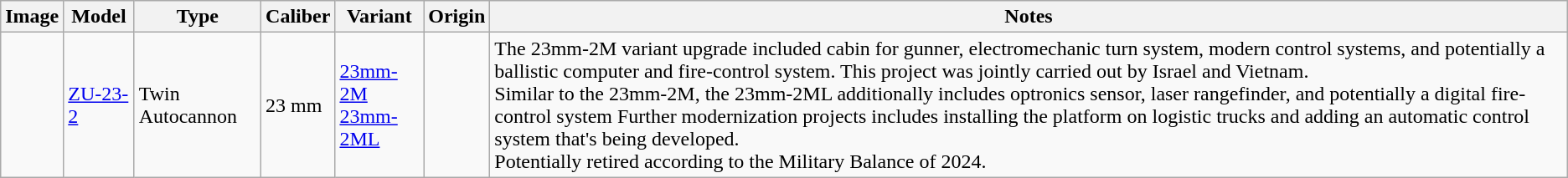<table class="wikitable">
<tr>
<th>Image</th>
<th>Model</th>
<th>Type</th>
<th>Caliber</th>
<th>Variant</th>
<th>Origin</th>
<th>Notes</th>
</tr>
<tr>
<td></td>
<td><a href='#'>ZU-23-2</a></td>
<td>Twin Autocannon</td>
<td>23 mm</td>
<td><a href='#'>23mm-2M</a><br><a href='#'>23mm-2ML</a></td>
<td><br><br></td>
<td>The 23mm-2M variant upgrade included cabin for gunner, electromechanic turn system, modern control systems, and potentially a ballistic computer and fire-control system. This project was jointly carried out by Israel and Vietnam.<br>Similar to the 23mm-2M, the 23mm-2ML additionally includes optronics sensor, laser rangefinder, and potentially a digital fire-control system
Further modernization projects includes installing the platform on logistic trucks and adding an automatic control system that's being developed.<br>Potentially retired according to the Military Balance of 2024.</td>
</tr>
</table>
